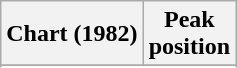<table class="wikitable">
<tr>
<th>Chart (1982)</th>
<th>Peak<br>position</th>
</tr>
<tr>
</tr>
<tr>
</tr>
</table>
